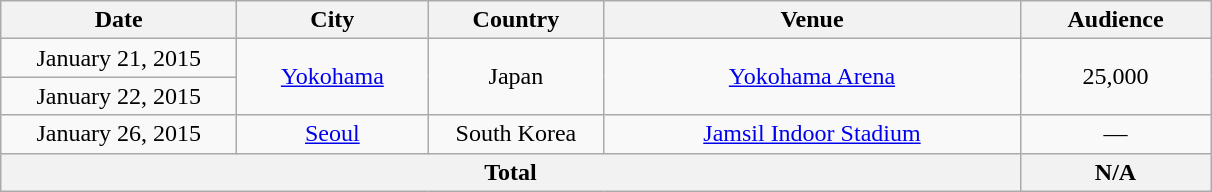<table class="wikitable" style="text-align:center">
<tr>
<th scope="col" width="150">Date</th>
<th scope="col" width="120">City</th>
<th scope="col" width="110">Country</th>
<th scope="col" width="270">Venue</th>
<th scope="col" width="120">Audience</th>
</tr>
<tr>
<td>January 21, 2015</td>
<td rowspan="2"><a href='#'>Yokohama</a></td>
<td rowspan="2">Japan</td>
<td rowspan="2"><a href='#'>Yokohama Arena</a></td>
<td rowspan="2">25,000</td>
</tr>
<tr>
<td>January 22, 2015</td>
</tr>
<tr>
<td>January 26, 2015</td>
<td><a href='#'>Seoul</a></td>
<td>South Korea</td>
<td><a href='#'>Jamsil Indoor Stadium</a></td>
<td>—</td>
</tr>
<tr>
<th colspan="4">Total</th>
<th>N/A</th>
</tr>
</table>
